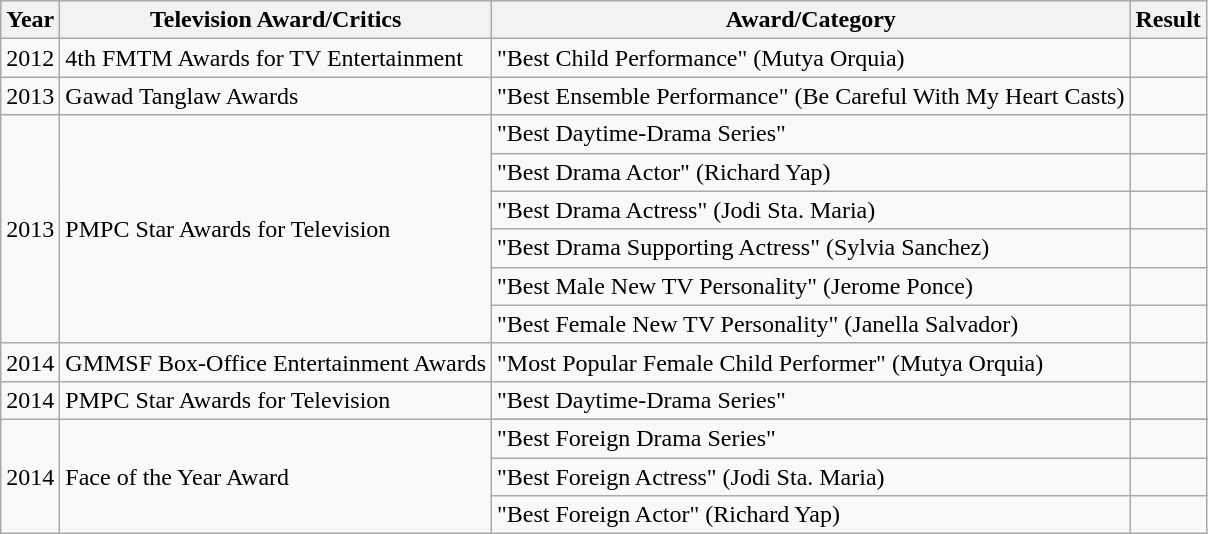<table class="wikitable">
<tr>
<th>Year</th>
<th>Television Award/Critics</th>
<th>Award/Category</th>
<th>Result</th>
</tr>
<tr>
<td>2012</td>
<td>4th FMTM Awards for TV Entertainment</td>
<td>"Best Child Performance" (Mutya Orquia)</td>
<td></td>
</tr>
<tr>
<td>2013</td>
<td>Gawad Tanglaw Awards</td>
<td>"Best Ensemble Performance" (Be Careful With My Heart Casts)</td>
<td></td>
</tr>
<tr>
<td rowspan=6>2013</td>
<td rowspan=6>PMPC Star Awards for Television</td>
<td>"Best Daytime-Drama Series"</td>
<td></td>
</tr>
<tr>
<td>"Best Drama Actor" (Richard Yap)</td>
<td></td>
</tr>
<tr>
<td>"Best Drama Actress" (Jodi Sta. Maria)</td>
<td></td>
</tr>
<tr>
<td>"Best Drama Supporting Actress" (Sylvia Sanchez)</td>
<td></td>
</tr>
<tr>
<td>"Best Male New TV Personality" (Jerome Ponce)</td>
<td></td>
</tr>
<tr>
<td>"Best Female New TV Personality" (Janella Salvador)</td>
<td></td>
</tr>
<tr>
<td>2014</td>
<td>GMMSF Box-Office Entertainment Awards</td>
<td>"Most Popular Female Child Performer" (Mutya Orquia)</td>
<td></td>
</tr>
<tr>
<td>2014</td>
<td>PMPC Star Awards for Television</td>
<td>"Best Daytime-Drama Series"</td>
<td></td>
</tr>
<tr>
<td rowspan=4>2014</td>
<td rowspan=4>Face of the Year Award</td>
</tr>
<tr>
<td>"Best Foreign Drama Series"</td>
<td></td>
</tr>
<tr>
<td>"Best Foreign Actress" (Jodi Sta. Maria)</td>
<td></td>
</tr>
<tr>
<td>"Best Foreign Actor" (Richard Yap)</td>
<td></td>
</tr>
</table>
